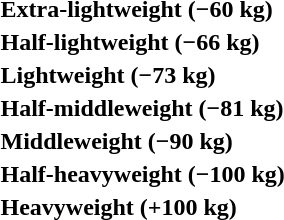<table>
<tr>
<th rowspan=2 style="text-align:left;">Extra-lightweight (−60 kg)</th>
<td rowspan=2></td>
<td rowspan=2></td>
<td></td>
</tr>
<tr>
<td></td>
</tr>
<tr>
<th rowspan=2 style="text-align:left;">Half-lightweight (−66 kg)</th>
<td rowspan=2></td>
<td rowspan=2></td>
<td></td>
</tr>
<tr>
<td></td>
</tr>
<tr>
<th rowspan=2 style="text-align:left;">Lightweight (−73 kg)</th>
<td rowspan=2></td>
<td rowspan=2></td>
<td></td>
</tr>
<tr>
<td></td>
</tr>
<tr>
<th rowspan=2 style="text-align:left;">Half-middleweight (−81 kg)</th>
<td rowspan=2></td>
<td rowspan=2></td>
<td></td>
</tr>
<tr>
<td></td>
</tr>
<tr>
<th rowspan=2 style="text-align:left;">Middleweight (−90 kg)</th>
<td rowspan=2></td>
<td rowspan=2></td>
<td></td>
</tr>
<tr>
<td></td>
</tr>
<tr>
<th rowspan=2 style="text-align:left;">Half-heavyweight (−100 kg)</th>
<td rowspan=2></td>
<td rowspan=2></td>
<td></td>
</tr>
<tr>
<td></td>
</tr>
<tr>
<th rowspan=2 style="text-align:left;">Heavyweight (+100 kg)</th>
<td rowspan=2></td>
<td rowspan=2></td>
<td></td>
</tr>
<tr>
<td></td>
</tr>
</table>
